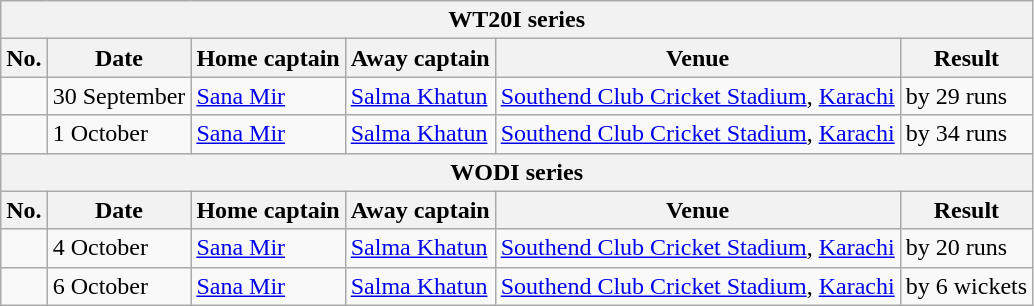<table class="wikitable">
<tr>
<th colspan="9">WT20I series</th>
</tr>
<tr>
<th>No.</th>
<th>Date</th>
<th>Home captain</th>
<th>Away captain</th>
<th>Venue</th>
<th>Result</th>
</tr>
<tr>
<td></td>
<td>30 September</td>
<td><a href='#'>Sana Mir</a></td>
<td><a href='#'>Salma Khatun</a></td>
<td><a href='#'>Southend Club Cricket Stadium</a>, <a href='#'>Karachi</a></td>
<td> by 29 runs</td>
</tr>
<tr>
<td></td>
<td>1 October</td>
<td><a href='#'>Sana Mir</a></td>
<td><a href='#'>Salma Khatun</a></td>
<td><a href='#'>Southend Club Cricket Stadium</a>, <a href='#'>Karachi</a></td>
<td> by 34 runs</td>
</tr>
<tr>
<th colspan="9">WODI series</th>
</tr>
<tr>
<th>No.</th>
<th>Date</th>
<th>Home captain</th>
<th>Away captain</th>
<th>Venue</th>
<th>Result</th>
</tr>
<tr>
<td></td>
<td>4 October</td>
<td><a href='#'>Sana Mir</a></td>
<td><a href='#'>Salma Khatun</a></td>
<td><a href='#'>Southend Club Cricket Stadium</a>, <a href='#'>Karachi</a></td>
<td> by 20 runs</td>
</tr>
<tr>
<td></td>
<td>6 October</td>
<td><a href='#'>Sana Mir</a></td>
<td><a href='#'>Salma Khatun</a></td>
<td><a href='#'>Southend Club Cricket Stadium</a>, <a href='#'>Karachi</a></td>
<td> by 6 wickets</td>
</tr>
</table>
